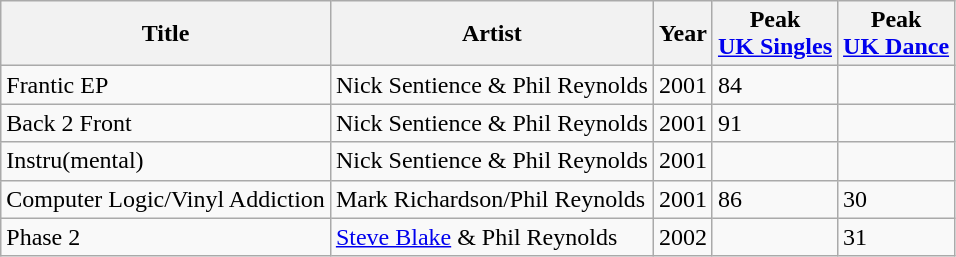<table class="wikitable sortable">
<tr>
<th>Title</th>
<th>Artist</th>
<th>Year</th>
<th>Peak <br><a href='#'>UK Singles</a></th>
<th>Peak <br><a href='#'>UK Dance</a></th>
</tr>
<tr>
<td>Frantic EP</td>
<td>Nick Sentience & Phil Reynolds</td>
<td>2001</td>
<td>84</td>
<td></td>
</tr>
<tr>
<td>Back 2 Front</td>
<td>Nick Sentience & Phil Reynolds</td>
<td>2001</td>
<td>91</td>
<td></td>
</tr>
<tr>
<td>Instru(mental)</td>
<td>Nick Sentience & Phil Reynolds</td>
<td>2001</td>
<td></td>
<td></td>
</tr>
<tr>
<td>Computer Logic/Vinyl Addiction</td>
<td>Mark Richardson/Phil Reynolds</td>
<td>2001</td>
<td>86</td>
<td>30</td>
</tr>
<tr>
<td>Phase 2</td>
<td><a href='#'>Steve Blake</a> & Phil Reynolds</td>
<td>2002</td>
<td></td>
<td>31</td>
</tr>
</table>
